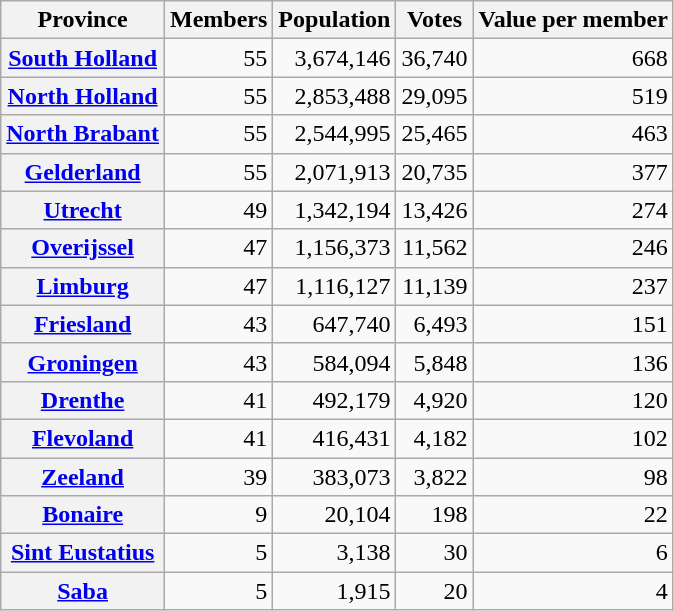<table class="wikitable sortable" style="text-align:right;">
<tr>
<th rowspan="row">Province</th>
<th rowspan="row">Members</th>
<th rowspan="row">Population</th>
<th rowspan="row">Votes</th>
<th rowspan="row">Value per member</th>
</tr>
<tr>
<th rowspan="row"><a href='#'>South Holland</a></th>
<td>55</td>
<td>3,674,146</td>
<td>36,740</td>
<td>668</td>
</tr>
<tr>
<th rowspan="row"><a href='#'>North Holland</a></th>
<td>55</td>
<td>2,853,488</td>
<td>29,095</td>
<td>519</td>
</tr>
<tr>
<th rowspan="row"><a href='#'>North Brabant</a></th>
<td>55</td>
<td>2,544,995</td>
<td>25,465</td>
<td>463</td>
</tr>
<tr>
<th rowspan="row"><a href='#'>Gelderland</a></th>
<td>55</td>
<td>2,071,913</td>
<td>20,735</td>
<td>377</td>
</tr>
<tr>
<th rowspan="row"><a href='#'>Utrecht</a></th>
<td>49</td>
<td>1,342,194</td>
<td>13,426</td>
<td>274</td>
</tr>
<tr>
<th rowspan="row"><a href='#'>Overijssel</a></th>
<td>47</td>
<td>1,156,373</td>
<td>11,562</td>
<td>246</td>
</tr>
<tr>
<th rowspan="row"><a href='#'>Limburg</a></th>
<td>47</td>
<td>1,116,127</td>
<td>11,139</td>
<td>237</td>
</tr>
<tr>
<th rowspan="row"><a href='#'>Friesland</a></th>
<td>43</td>
<td>647,740</td>
<td>6,493</td>
<td>151</td>
</tr>
<tr>
<th rowspan="row"><a href='#'>Groningen</a></th>
<td>43</td>
<td>584,094</td>
<td>5,848</td>
<td>136</td>
</tr>
<tr>
<th rowspan="row"><a href='#'>Drenthe</a></th>
<td>41</td>
<td>492,179</td>
<td>4,920</td>
<td>120</td>
</tr>
<tr>
<th rowspan="row"><a href='#'>Flevoland</a></th>
<td>41</td>
<td>416,431</td>
<td>4,182</td>
<td>102</td>
</tr>
<tr>
<th rowspan="row"><a href='#'>Zeeland</a></th>
<td>39</td>
<td>383,073</td>
<td>3,822</td>
<td>98</td>
</tr>
<tr>
<th rowspan="row"><a href='#'>Bonaire</a></th>
<td>9</td>
<td>20,104</td>
<td>198</td>
<td>22</td>
</tr>
<tr>
<th rowspan="row"><a href='#'>Sint Eustatius</a></th>
<td>5</td>
<td>3,138</td>
<td>30</td>
<td>6</td>
</tr>
<tr>
<th rowspan="row"><a href='#'>Saba</a></th>
<td>5</td>
<td>1,915</td>
<td>20</td>
<td>4</td>
</tr>
</table>
